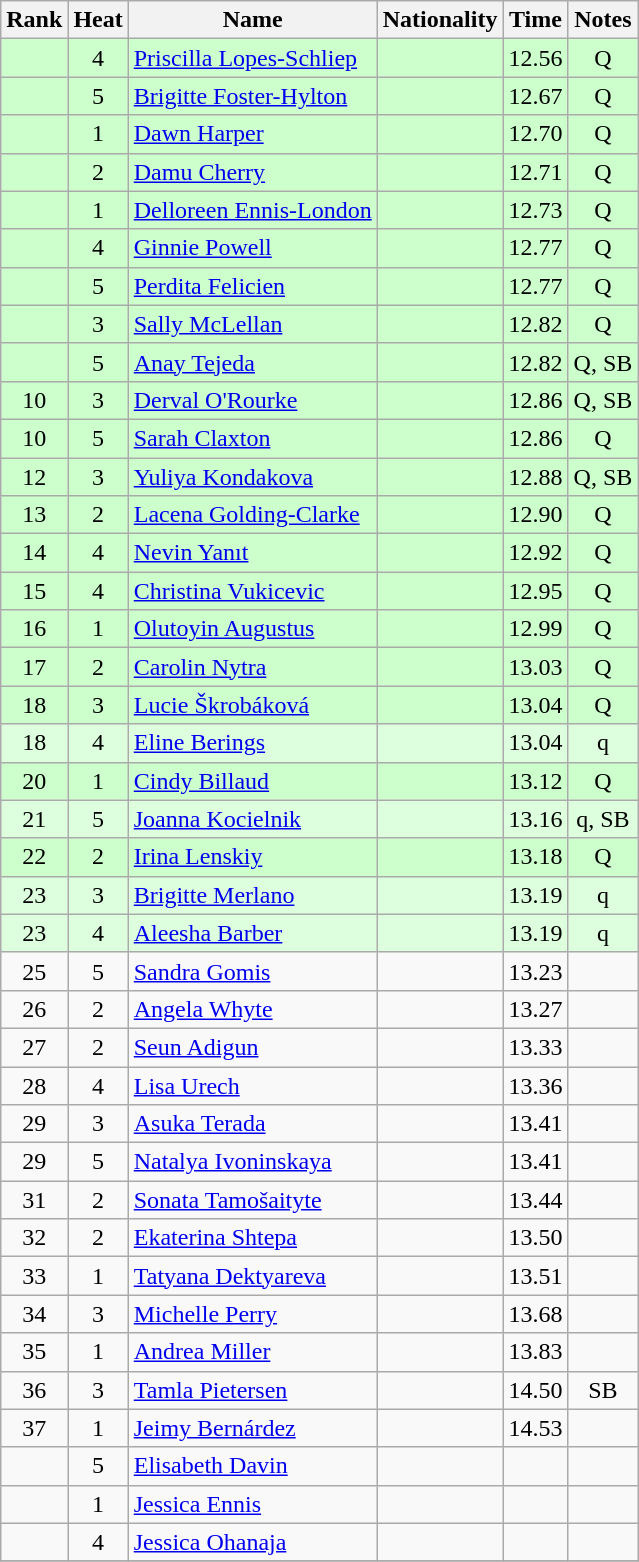<table class="wikitable sortable" style="text-align:center">
<tr>
<th>Rank</th>
<th>Heat</th>
<th>Name</th>
<th>Nationality</th>
<th>Time</th>
<th>Notes</th>
</tr>
<tr bgcolor=ccffcc>
<td></td>
<td>4</td>
<td align=left><a href='#'>Priscilla Lopes-Schliep</a></td>
<td align=left></td>
<td>12.56</td>
<td>Q</td>
</tr>
<tr bgcolor=ccffcc>
<td></td>
<td>5</td>
<td align=left><a href='#'>Brigitte Foster-Hylton</a></td>
<td align=left></td>
<td>12.67</td>
<td>Q</td>
</tr>
<tr bgcolor=ccffcc>
<td></td>
<td>1</td>
<td align=left><a href='#'>Dawn Harper</a></td>
<td align=left></td>
<td>12.70</td>
<td>Q</td>
</tr>
<tr bgcolor=ccffcc>
<td></td>
<td>2</td>
<td align=left><a href='#'>Damu Cherry</a></td>
<td align=left></td>
<td>12.71</td>
<td>Q</td>
</tr>
<tr bgcolor=ccffcc>
<td></td>
<td>1</td>
<td align=left><a href='#'>Delloreen Ennis-London</a></td>
<td align=left></td>
<td>12.73</td>
<td>Q</td>
</tr>
<tr bgcolor=ccffcc>
<td></td>
<td>4</td>
<td align=left><a href='#'>Ginnie Powell</a></td>
<td align=left></td>
<td>12.77</td>
<td>Q</td>
</tr>
<tr bgcolor=ccffcc>
<td></td>
<td>5</td>
<td align=left><a href='#'>Perdita Felicien</a></td>
<td align=left></td>
<td>12.77</td>
<td>Q</td>
</tr>
<tr bgcolor=ccffcc>
<td></td>
<td>3</td>
<td align=left><a href='#'>Sally McLellan</a></td>
<td align=left></td>
<td>12.82</td>
<td>Q</td>
</tr>
<tr bgcolor=ccffcc>
<td></td>
<td>5</td>
<td align=left><a href='#'>Anay Tejeda</a></td>
<td align=left></td>
<td>12.82</td>
<td>Q, SB</td>
</tr>
<tr bgcolor=ccffcc>
<td>10</td>
<td>3</td>
<td align=left><a href='#'>Derval O'Rourke</a></td>
<td align=left></td>
<td>12.86</td>
<td>Q, SB</td>
</tr>
<tr bgcolor=ccffcc>
<td>10</td>
<td>5</td>
<td align=left><a href='#'>Sarah Claxton</a></td>
<td align=left></td>
<td>12.86</td>
<td>Q</td>
</tr>
<tr bgcolor=ccffcc>
<td>12</td>
<td>3</td>
<td align=left><a href='#'>Yuliya Kondakova</a></td>
<td align=left></td>
<td>12.88</td>
<td>Q, SB</td>
</tr>
<tr bgcolor=ccffcc>
<td>13</td>
<td>2</td>
<td align=left><a href='#'>Lacena Golding-Clarke</a></td>
<td align=left></td>
<td>12.90</td>
<td>Q</td>
</tr>
<tr bgcolor=ccffcc>
<td>14</td>
<td>4</td>
<td align=left><a href='#'>Nevin Yanıt</a></td>
<td align=left></td>
<td>12.92</td>
<td>Q</td>
</tr>
<tr bgcolor=ccffcc>
<td>15</td>
<td>4</td>
<td align=left><a href='#'>Christina Vukicevic</a></td>
<td align=left></td>
<td>12.95</td>
<td>Q</td>
</tr>
<tr bgcolor=ccffcc>
<td>16</td>
<td>1</td>
<td align=left><a href='#'>Olutoyin Augustus</a></td>
<td align=left></td>
<td>12.99</td>
<td>Q</td>
</tr>
<tr bgcolor=ccffcc>
<td>17</td>
<td>2</td>
<td align=left><a href='#'>Carolin Nytra</a></td>
<td align=left></td>
<td>13.03</td>
<td>Q</td>
</tr>
<tr bgcolor=ccffcc>
<td>18</td>
<td>3</td>
<td align=left><a href='#'>Lucie Škrobáková</a></td>
<td align=left></td>
<td>13.04</td>
<td>Q</td>
</tr>
<tr bgcolor=ddffdd>
<td>18</td>
<td>4</td>
<td align=left><a href='#'>Eline Berings</a></td>
<td align=left></td>
<td>13.04</td>
<td>q</td>
</tr>
<tr bgcolor=ccffcc>
<td>20</td>
<td>1</td>
<td align=left><a href='#'>Cindy Billaud</a></td>
<td align=left></td>
<td>13.12</td>
<td>Q</td>
</tr>
<tr bgcolor=ddffdd>
<td>21</td>
<td>5</td>
<td align=left><a href='#'>Joanna Kocielnik</a></td>
<td align=left></td>
<td>13.16</td>
<td>q, SB</td>
</tr>
<tr bgcolor=ccffcc>
<td>22</td>
<td>2</td>
<td align=left><a href='#'>Irina Lenskiy</a></td>
<td align=left></td>
<td>13.18</td>
<td>Q</td>
</tr>
<tr bgcolor=ddffdd>
<td>23</td>
<td>3</td>
<td align=left><a href='#'>Brigitte Merlano</a></td>
<td align=left></td>
<td>13.19</td>
<td>q</td>
</tr>
<tr bgcolor=ddffdd>
<td>23</td>
<td>4</td>
<td align=left><a href='#'>Aleesha Barber</a></td>
<td align=left></td>
<td>13.19</td>
<td>q</td>
</tr>
<tr>
<td>25</td>
<td>5</td>
<td align=left><a href='#'>Sandra Gomis</a></td>
<td align=left></td>
<td>13.23</td>
<td></td>
</tr>
<tr>
<td>26</td>
<td>2</td>
<td align=left><a href='#'>Angela Whyte</a></td>
<td align=left></td>
<td>13.27</td>
<td></td>
</tr>
<tr>
<td>27</td>
<td>2</td>
<td align=left><a href='#'>Seun Adigun</a></td>
<td align=left></td>
<td>13.33</td>
<td></td>
</tr>
<tr>
<td>28</td>
<td>4</td>
<td align=left><a href='#'>Lisa Urech</a></td>
<td align=left></td>
<td>13.36</td>
<td></td>
</tr>
<tr>
<td>29</td>
<td>3</td>
<td align=left><a href='#'>Asuka Terada</a></td>
<td align=left></td>
<td>13.41</td>
<td></td>
</tr>
<tr>
<td>29</td>
<td>5</td>
<td align=left><a href='#'>Natalya Ivoninskaya</a></td>
<td align=left></td>
<td>13.41</td>
<td></td>
</tr>
<tr>
<td>31</td>
<td>2</td>
<td align=left><a href='#'>Sonata Tamošaityte</a></td>
<td align=left></td>
<td>13.44</td>
<td></td>
</tr>
<tr>
<td>32</td>
<td>2</td>
<td align=left><a href='#'>Ekaterina Shtepa</a></td>
<td align=left></td>
<td>13.50</td>
<td></td>
</tr>
<tr>
<td>33</td>
<td>1</td>
<td align=left><a href='#'>Tatyana Dektyareva</a></td>
<td align=left></td>
<td>13.51</td>
<td></td>
</tr>
<tr>
<td>34</td>
<td>3</td>
<td align=left><a href='#'>Michelle Perry</a></td>
<td align=left></td>
<td>13.68</td>
<td></td>
</tr>
<tr>
<td>35</td>
<td>1</td>
<td align=left><a href='#'>Andrea Miller</a></td>
<td align=left></td>
<td>13.83</td>
<td></td>
</tr>
<tr>
<td>36</td>
<td>3</td>
<td align=left><a href='#'>Tamla Pietersen</a></td>
<td align=left></td>
<td>14.50</td>
<td>SB</td>
</tr>
<tr>
<td>37</td>
<td>1</td>
<td align=left><a href='#'>Jeimy Bernárdez</a></td>
<td align=left></td>
<td>14.53</td>
<td></td>
</tr>
<tr>
<td></td>
<td>5</td>
<td align=left><a href='#'>Elisabeth Davin</a></td>
<td align=left></td>
<td></td>
<td></td>
</tr>
<tr>
<td></td>
<td>1</td>
<td align=left><a href='#'>Jessica Ennis</a></td>
<td align=left></td>
<td></td>
<td></td>
</tr>
<tr>
<td></td>
<td>4</td>
<td align=left><a href='#'>Jessica Ohanaja</a></td>
<td align=left></td>
<td></td>
<td></td>
</tr>
<tr>
</tr>
</table>
